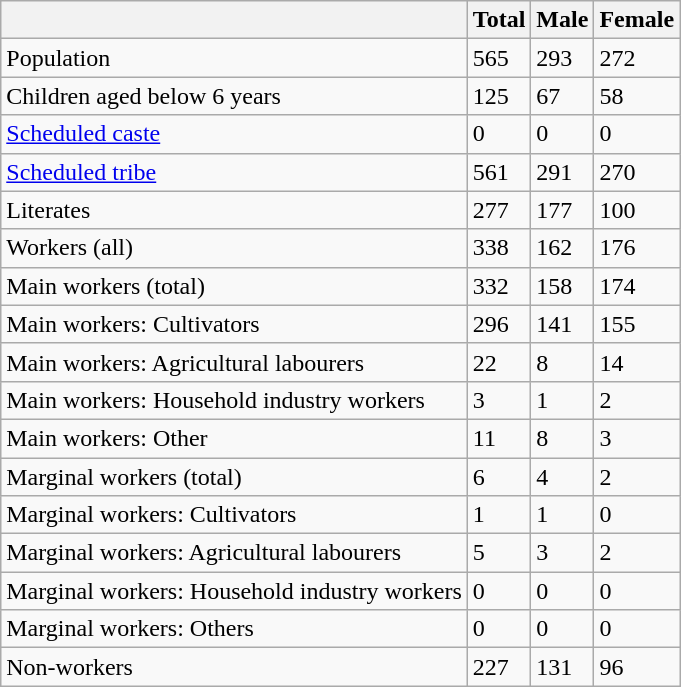<table class="wikitable sortable">
<tr>
<th></th>
<th>Total</th>
<th>Male</th>
<th>Female</th>
</tr>
<tr>
<td>Population</td>
<td>565</td>
<td>293</td>
<td>272</td>
</tr>
<tr>
<td>Children aged below 6 years</td>
<td>125</td>
<td>67</td>
<td>58</td>
</tr>
<tr>
<td><a href='#'>Scheduled caste</a></td>
<td>0</td>
<td>0</td>
<td>0</td>
</tr>
<tr>
<td><a href='#'>Scheduled tribe</a></td>
<td>561</td>
<td>291</td>
<td>270</td>
</tr>
<tr>
<td>Literates</td>
<td>277</td>
<td>177</td>
<td>100</td>
</tr>
<tr>
<td>Workers (all)</td>
<td>338</td>
<td>162</td>
<td>176</td>
</tr>
<tr>
<td>Main workers (total)</td>
<td>332</td>
<td>158</td>
<td>174</td>
</tr>
<tr>
<td>Main workers: Cultivators</td>
<td>296</td>
<td>141</td>
<td>155</td>
</tr>
<tr>
<td>Main workers: Agricultural labourers</td>
<td>22</td>
<td>8</td>
<td>14</td>
</tr>
<tr>
<td>Main workers: Household industry workers</td>
<td>3</td>
<td>1</td>
<td>2</td>
</tr>
<tr>
<td>Main workers: Other</td>
<td>11</td>
<td>8</td>
<td>3</td>
</tr>
<tr>
<td>Marginal workers (total)</td>
<td>6</td>
<td>4</td>
<td>2</td>
</tr>
<tr>
<td>Marginal workers: Cultivators</td>
<td>1</td>
<td>1</td>
<td>0</td>
</tr>
<tr>
<td>Marginal workers: Agricultural labourers</td>
<td>5</td>
<td>3</td>
<td>2</td>
</tr>
<tr>
<td>Marginal workers: Household industry workers</td>
<td>0</td>
<td>0</td>
<td>0</td>
</tr>
<tr>
<td>Marginal workers: Others</td>
<td>0</td>
<td>0</td>
<td>0</td>
</tr>
<tr>
<td>Non-workers</td>
<td>227</td>
<td>131</td>
<td>96</td>
</tr>
</table>
